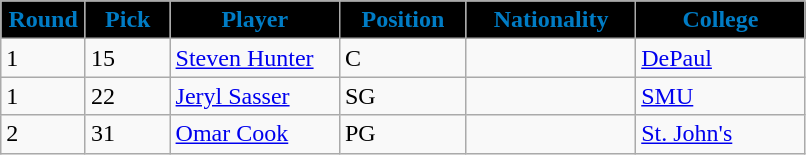<table class="wikitable sortable sortable">
<tr>
<th style="background:#000000; color:#007CC5"  width="10%">Round</th>
<th style="background:#000000; color:#007CC5"  width="10%">Pick</th>
<th style="background:#000000; color:#007CC5"  width="20%">Player</th>
<th style="background:#000000; color:#007CC5"  width="15%">Position</th>
<th style="background:#000000; color:#007CC5"  width="20%">Nationality</th>
<th style="background:#000000; color:#007CC5"  width="20%">College</th>
</tr>
<tr>
<td>1</td>
<td>15</td>
<td><a href='#'>Steven Hunter</a></td>
<td>C</td>
<td></td>
<td><a href='#'>DePaul</a></td>
</tr>
<tr>
<td>1</td>
<td>22</td>
<td><a href='#'>Jeryl Sasser</a></td>
<td>SG</td>
<td></td>
<td><a href='#'>SMU</a></td>
</tr>
<tr>
<td>2</td>
<td>31</td>
<td><a href='#'>Omar Cook</a></td>
<td>PG</td>
<td></td>
<td><a href='#'>St. John's</a></td>
</tr>
</table>
